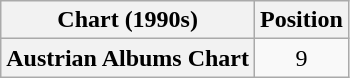<table class="wikitable plainrowheaders" style="text-align:center;">
<tr>
<th>Chart (1990s)</th>
<th>Position</th>
</tr>
<tr>
<th scope="row">Austrian Albums Chart</th>
<td>9</td>
</tr>
</table>
